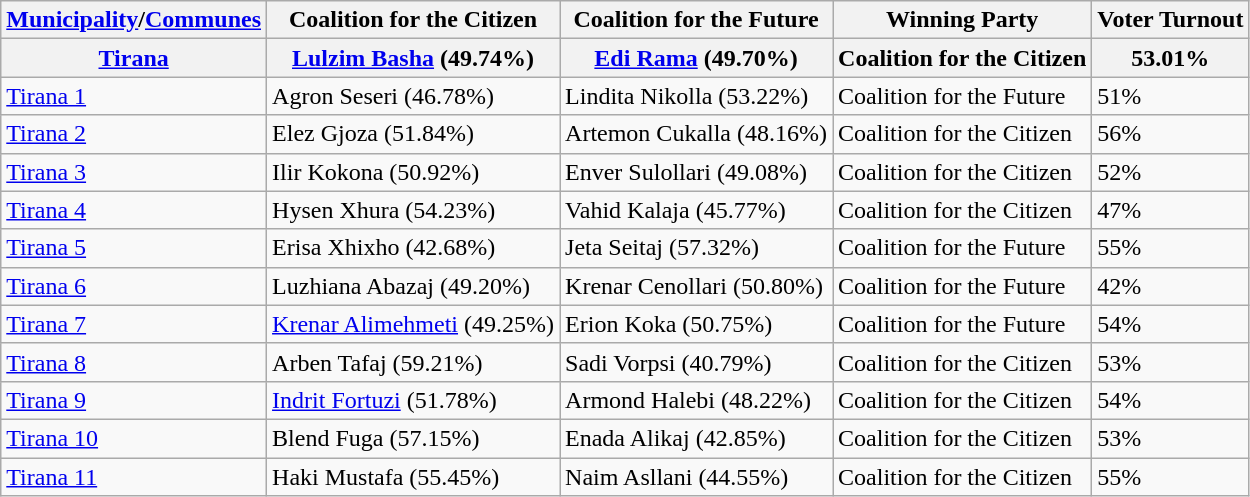<table class="wikitable">
<tr>
<th><a href='#'>Municipality</a>/<a href='#'>Communes</a></th>
<th>Coalition for the Citizen</th>
<th>Coalition for the Future</th>
<th>Winning Party</th>
<th>Voter Turnout</th>
</tr>
<tr>
<th><a href='#'>Tirana</a></th>
<th><a href='#'>Lulzim Basha</a> (49.74%)</th>
<th><a href='#'>Edi Rama</a> (49.70%)</th>
<th>Coalition for the Citizen</th>
<th>53.01%</th>
</tr>
<tr>
<td><a href='#'>Tirana 1</a></td>
<td>Agron Seseri (46.78%)</td>
<td>Lindita Nikolla (53.22%)</td>
<td>Coalition for the Future</td>
<td>51%</td>
</tr>
<tr>
<td><a href='#'>Tirana 2</a></td>
<td>Elez Gjoza (51.84%)</td>
<td>Artemon Cukalla (48.16%)</td>
<td>Coalition for the Citizen</td>
<td>56%</td>
</tr>
<tr>
<td><a href='#'>Tirana 3</a></td>
<td>Ilir Kokona (50.92%)</td>
<td>Enver Sulollari (49.08%)</td>
<td>Coalition for the Citizen</td>
<td>52%</td>
</tr>
<tr>
<td><a href='#'>Tirana 4</a></td>
<td>Hysen Xhura (54.23%)</td>
<td>Vahid Kalaja (45.77%)</td>
<td>Coalition for the Citizen</td>
<td>47%</td>
</tr>
<tr>
<td><a href='#'>Tirana 5</a></td>
<td>Erisa Xhixho (42.68%)</td>
<td>Jeta Seitaj (57.32%)</td>
<td>Coalition for the Future</td>
<td>55%</td>
</tr>
<tr>
<td><a href='#'>Tirana 6</a></td>
<td>Luzhiana Abazaj (49.20%)</td>
<td>Krenar Cenollari (50.80%)</td>
<td>Coalition for the Future</td>
<td>42%</td>
</tr>
<tr>
<td><a href='#'>Tirana 7</a></td>
<td><a href='#'>Krenar Alimehmeti</a> (49.25%)</td>
<td>Erion Koka (50.75%)</td>
<td>Coalition for the Future</td>
<td>54%</td>
</tr>
<tr>
<td><a href='#'>Tirana 8</a></td>
<td>Arben Tafaj (59.21%)</td>
<td>Sadi Vorpsi (40.79%)</td>
<td>Coalition for the Citizen</td>
<td>53%</td>
</tr>
<tr>
<td><a href='#'>Tirana 9</a></td>
<td><a href='#'>Indrit Fortuzi</a> (51.78%)</td>
<td>Armond Halebi (48.22%)</td>
<td>Coalition for the Citizen</td>
<td>54%</td>
</tr>
<tr>
<td><a href='#'>Tirana 10</a></td>
<td>Blend Fuga (57.15%)</td>
<td>Enada Alikaj (42.85%)</td>
<td>Coalition for the Citizen</td>
<td>53%</td>
</tr>
<tr>
<td><a href='#'>Tirana 11</a></td>
<td>Haki Mustafa (55.45%)</td>
<td>Naim Asllani (44.55%)</td>
<td>Coalition for the Citizen</td>
<td>55%</td>
</tr>
</table>
